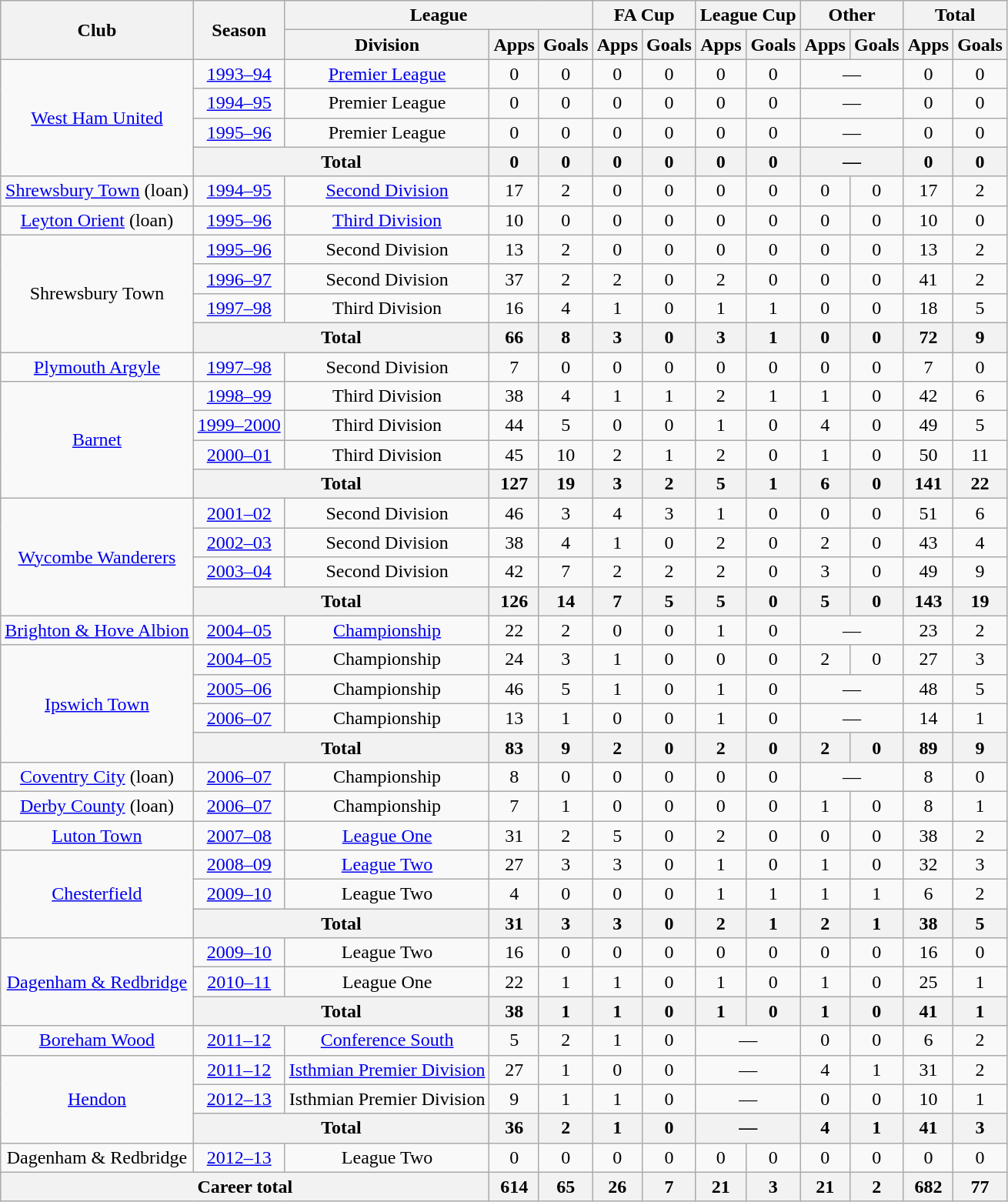<table class="wikitable" style="text-align: center;">
<tr>
<th rowspan="2">Club</th>
<th rowspan="2">Season</th>
<th colspan="3">League</th>
<th colspan="2">FA Cup</th>
<th colspan="2">League Cup</th>
<th colspan="2">Other</th>
<th colspan="2">Total</th>
</tr>
<tr>
<th>Division</th>
<th>Apps</th>
<th>Goals</th>
<th>Apps</th>
<th>Goals</th>
<th>Apps</th>
<th>Goals</th>
<th>Apps</th>
<th>Goals</th>
<th>Apps</th>
<th>Goals</th>
</tr>
<tr>
<td rowspan="4"><a href='#'>West Ham United</a></td>
<td><a href='#'>1993–94</a></td>
<td><a href='#'>Premier League</a></td>
<td>0</td>
<td>0</td>
<td>0</td>
<td>0</td>
<td>0</td>
<td>0</td>
<td colspan="2">—</td>
<td>0</td>
<td>0</td>
</tr>
<tr>
<td><a href='#'>1994–95</a></td>
<td>Premier League</td>
<td>0</td>
<td>0</td>
<td>0</td>
<td>0</td>
<td>0</td>
<td>0</td>
<td colspan="2">—</td>
<td>0</td>
<td>0</td>
</tr>
<tr>
<td><a href='#'>1995–96</a></td>
<td>Premier League</td>
<td>0</td>
<td>0</td>
<td>0</td>
<td>0</td>
<td>0</td>
<td>0</td>
<td colspan="2">—</td>
<td>0</td>
<td>0</td>
</tr>
<tr>
<th colspan="2">Total</th>
<th>0</th>
<th>0</th>
<th>0</th>
<th>0</th>
<th>0</th>
<th>0</th>
<th colspan="2">—</th>
<th>0</th>
<th>0</th>
</tr>
<tr>
<td><a href='#'>Shrewsbury Town</a> (loan)</td>
<td><a href='#'>1994–95</a></td>
<td><a href='#'>Second Division</a></td>
<td>17</td>
<td>2</td>
<td>0</td>
<td>0</td>
<td>0</td>
<td>0</td>
<td>0</td>
<td>0</td>
<td>17</td>
<td>2</td>
</tr>
<tr>
<td><a href='#'>Leyton Orient</a> (loan)</td>
<td><a href='#'>1995–96</a></td>
<td><a href='#'>Third Division</a></td>
<td>10</td>
<td>0</td>
<td>0</td>
<td>0</td>
<td>0</td>
<td>0</td>
<td>0</td>
<td>0</td>
<td>10</td>
<td>0</td>
</tr>
<tr>
<td rowspan="4">Shrewsbury Town</td>
<td><a href='#'>1995–96</a></td>
<td>Second Division</td>
<td>13</td>
<td>2</td>
<td>0</td>
<td>0</td>
<td>0</td>
<td>0</td>
<td>0</td>
<td>0</td>
<td>13</td>
<td>2</td>
</tr>
<tr>
<td><a href='#'>1996–97</a></td>
<td>Second Division</td>
<td>37</td>
<td>2</td>
<td>2</td>
<td>0</td>
<td>2</td>
<td>0</td>
<td>0</td>
<td>0</td>
<td>41</td>
<td>2</td>
</tr>
<tr>
<td><a href='#'>1997–98</a></td>
<td>Third Division</td>
<td>16</td>
<td>4</td>
<td>1</td>
<td>0</td>
<td>1</td>
<td>1</td>
<td>0</td>
<td>0</td>
<td>18</td>
<td>5</td>
</tr>
<tr>
<th colspan="2">Total</th>
<th>66</th>
<th>8</th>
<th>3</th>
<th>0</th>
<th>3</th>
<th>1</th>
<th>0</th>
<th>0</th>
<th>72</th>
<th>9</th>
</tr>
<tr>
<td><a href='#'>Plymouth Argyle</a></td>
<td><a href='#'>1997–98</a></td>
<td>Second Division</td>
<td>7</td>
<td>0</td>
<td>0</td>
<td>0</td>
<td>0</td>
<td>0</td>
<td>0</td>
<td>0</td>
<td>7</td>
<td>0</td>
</tr>
<tr>
<td rowspan="4"><a href='#'>Barnet</a></td>
<td><a href='#'>1998–99</a></td>
<td>Third Division</td>
<td>38</td>
<td>4</td>
<td>1</td>
<td>1</td>
<td>2</td>
<td>1</td>
<td>1</td>
<td>0</td>
<td>42</td>
<td>6</td>
</tr>
<tr>
<td><a href='#'>1999–2000</a></td>
<td>Third Division</td>
<td>44</td>
<td>5</td>
<td>0</td>
<td>0</td>
<td>1</td>
<td>0</td>
<td>4</td>
<td>0</td>
<td>49</td>
<td>5</td>
</tr>
<tr>
<td><a href='#'>2000–01</a></td>
<td>Third Division</td>
<td>45</td>
<td>10</td>
<td>2</td>
<td>1</td>
<td>2</td>
<td>0</td>
<td>1</td>
<td>0</td>
<td>50</td>
<td>11</td>
</tr>
<tr>
<th colspan="2">Total</th>
<th>127</th>
<th>19</th>
<th>3</th>
<th>2</th>
<th>5</th>
<th>1</th>
<th>6</th>
<th>0</th>
<th>141</th>
<th>22</th>
</tr>
<tr>
<td rowspan="4"><a href='#'>Wycombe Wanderers</a></td>
<td><a href='#'>2001–02</a></td>
<td>Second Division</td>
<td>46</td>
<td>3</td>
<td>4</td>
<td>3</td>
<td>1</td>
<td>0</td>
<td>0</td>
<td>0</td>
<td>51</td>
<td>6</td>
</tr>
<tr>
<td><a href='#'>2002–03</a></td>
<td>Second Division</td>
<td>38</td>
<td>4</td>
<td>1</td>
<td>0</td>
<td>2</td>
<td>0</td>
<td>2</td>
<td>0</td>
<td>43</td>
<td>4</td>
</tr>
<tr>
<td><a href='#'>2003–04</a></td>
<td>Second Division</td>
<td>42</td>
<td>7</td>
<td>2</td>
<td>2</td>
<td>2</td>
<td>0</td>
<td>3</td>
<td>0</td>
<td>49</td>
<td>9</td>
</tr>
<tr>
<th colspan="2">Total</th>
<th>126</th>
<th>14</th>
<th>7</th>
<th>5</th>
<th>5</th>
<th>0</th>
<th>5</th>
<th>0</th>
<th>143</th>
<th>19</th>
</tr>
<tr>
<td><a href='#'>Brighton & Hove Albion</a></td>
<td><a href='#'>2004–05</a></td>
<td><a href='#'>Championship</a></td>
<td>22</td>
<td>2</td>
<td>0</td>
<td>0</td>
<td>1</td>
<td>0</td>
<td colspan="2">—</td>
<td>23</td>
<td>2</td>
</tr>
<tr>
<td rowspan="4"><a href='#'>Ipswich Town</a></td>
<td><a href='#'>2004–05</a></td>
<td>Championship</td>
<td>24</td>
<td>3</td>
<td>1</td>
<td>0</td>
<td>0</td>
<td>0</td>
<td>2</td>
<td>0</td>
<td>27</td>
<td>3</td>
</tr>
<tr>
<td><a href='#'>2005–06</a></td>
<td>Championship</td>
<td>46</td>
<td>5</td>
<td>1</td>
<td>0</td>
<td>1</td>
<td>0</td>
<td colspan="2">—</td>
<td>48</td>
<td>5</td>
</tr>
<tr>
<td><a href='#'>2006–07</a></td>
<td>Championship</td>
<td>13</td>
<td>1</td>
<td>0</td>
<td>0</td>
<td>1</td>
<td>0</td>
<td colspan="2">—</td>
<td>14</td>
<td>1</td>
</tr>
<tr>
<th colspan="2">Total</th>
<th>83</th>
<th>9</th>
<th>2</th>
<th>0</th>
<th>2</th>
<th>0</th>
<th>2</th>
<th>0</th>
<th>89</th>
<th>9</th>
</tr>
<tr>
<td><a href='#'>Coventry City</a> (loan)</td>
<td><a href='#'>2006–07</a></td>
<td>Championship</td>
<td>8</td>
<td>0</td>
<td>0</td>
<td>0</td>
<td>0</td>
<td>0</td>
<td colspan="2">—</td>
<td>8</td>
<td>0</td>
</tr>
<tr>
<td><a href='#'>Derby County</a> (loan)</td>
<td><a href='#'>2006–07</a></td>
<td>Championship</td>
<td>7</td>
<td>1</td>
<td>0</td>
<td>0</td>
<td>0</td>
<td>0</td>
<td>1</td>
<td>0</td>
<td>8</td>
<td>1</td>
</tr>
<tr>
<td><a href='#'>Luton Town</a></td>
<td><a href='#'>2007–08</a></td>
<td><a href='#'>League One</a></td>
<td>31</td>
<td>2</td>
<td>5</td>
<td>0</td>
<td>2</td>
<td>0</td>
<td>0</td>
<td>0</td>
<td>38</td>
<td>2</td>
</tr>
<tr>
<td rowspan="3"><a href='#'>Chesterfield</a></td>
<td><a href='#'>2008–09</a></td>
<td><a href='#'>League Two</a></td>
<td>27</td>
<td>3</td>
<td>3</td>
<td>0</td>
<td>1</td>
<td>0</td>
<td>1</td>
<td>0</td>
<td>32</td>
<td>3</td>
</tr>
<tr>
<td><a href='#'>2009–10</a></td>
<td>League Two</td>
<td>4</td>
<td>0</td>
<td>0</td>
<td>0</td>
<td>1</td>
<td>1</td>
<td>1</td>
<td>1</td>
<td>6</td>
<td>2</td>
</tr>
<tr>
<th colspan="2">Total</th>
<th>31</th>
<th>3</th>
<th>3</th>
<th>0</th>
<th>2</th>
<th>1</th>
<th>2</th>
<th>1</th>
<th>38</th>
<th>5</th>
</tr>
<tr>
<td rowspan="3"><a href='#'>Dagenham & Redbridge</a></td>
<td><a href='#'>2009–10</a></td>
<td>League Two</td>
<td>16</td>
<td>0</td>
<td>0</td>
<td>0</td>
<td>0</td>
<td>0</td>
<td>0</td>
<td>0</td>
<td>16</td>
<td>0</td>
</tr>
<tr>
<td><a href='#'>2010–11</a></td>
<td>League One</td>
<td>22</td>
<td>1</td>
<td>1</td>
<td>0</td>
<td>1</td>
<td>0</td>
<td>1</td>
<td>0</td>
<td>25</td>
<td>1</td>
</tr>
<tr>
<th colspan="2">Total</th>
<th>38</th>
<th>1</th>
<th>1</th>
<th>0</th>
<th>1</th>
<th>0</th>
<th>1</th>
<th>0</th>
<th>41</th>
<th>1</th>
</tr>
<tr>
<td><a href='#'>Boreham Wood</a></td>
<td><a href='#'>2011–12</a></td>
<td><a href='#'>Conference South</a></td>
<td>5</td>
<td>2</td>
<td>1</td>
<td>0</td>
<td colspan="2">—</td>
<td>0</td>
<td>0</td>
<td>6</td>
<td>2</td>
</tr>
<tr>
<td rowspan="3"><a href='#'>Hendon</a></td>
<td><a href='#'>2011–12</a></td>
<td><a href='#'>Isthmian Premier Division</a></td>
<td>27</td>
<td>1</td>
<td>0</td>
<td>0</td>
<td colspan="2">—</td>
<td>4</td>
<td>1</td>
<td>31</td>
<td>2</td>
</tr>
<tr>
<td><a href='#'>2012–13</a></td>
<td>Isthmian Premier Division</td>
<td>9</td>
<td>1</td>
<td>1</td>
<td>0</td>
<td colspan="2">—</td>
<td>0</td>
<td>0</td>
<td>10</td>
<td>1</td>
</tr>
<tr>
<th colspan="2">Total</th>
<th>36</th>
<th>2</th>
<th>1</th>
<th>0</th>
<th colspan="2">—</th>
<th>4</th>
<th>1</th>
<th>41</th>
<th>3</th>
</tr>
<tr>
<td>Dagenham & Redbridge</td>
<td><a href='#'>2012–13</a></td>
<td>League Two</td>
<td>0</td>
<td>0</td>
<td>0</td>
<td>0</td>
<td>0</td>
<td>0</td>
<td>0</td>
<td>0</td>
<td>0</td>
<td>0</td>
</tr>
<tr>
<th colspan="3">Career total</th>
<th>614</th>
<th>65</th>
<th>26</th>
<th>7</th>
<th>21</th>
<th>3</th>
<th>21</th>
<th>2</th>
<th>682</th>
<th>77</th>
</tr>
</table>
